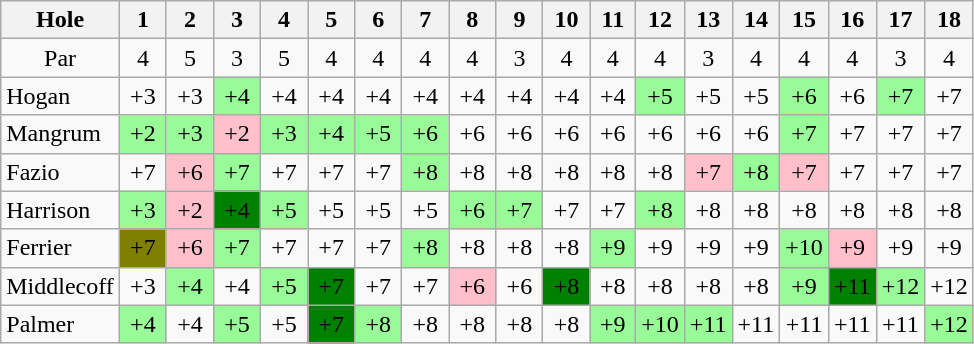<table class="wikitable" style="text-align:center">
<tr>
<th>Hole</th>
<th>  1  </th>
<th>  2  </th>
<th>  3  </th>
<th>  4  </th>
<th>  5  </th>
<th>  6  </th>
<th>  7  </th>
<th>  8  </th>
<th>  9  </th>
<th> 10 </th>
<th> 11 </th>
<th> 12 </th>
<th> 13 </th>
<th> 14 </th>
<th> 15 </th>
<th> 16 </th>
<th> 17 </th>
<th> 18 </th>
</tr>
<tr>
<td>Par</td>
<td>4</td>
<td>5</td>
<td>3</td>
<td>5</td>
<td>4</td>
<td>4</td>
<td>4</td>
<td>4</td>
<td>3</td>
<td>4</td>
<td>4</td>
<td>4</td>
<td>3</td>
<td>4</td>
<td>4</td>
<td>4</td>
<td>3</td>
<td>4</td>
</tr>
<tr>
<td align=left> Hogan</td>
<td>+3</td>
<td>+3</td>
<td style="background: PaleGreen;">+4</td>
<td>+4</td>
<td>+4</td>
<td>+4</td>
<td>+4</td>
<td>+4</td>
<td>+4</td>
<td>+4</td>
<td>+4</td>
<td style="background: PaleGreen;">+5</td>
<td>+5</td>
<td>+5</td>
<td style="background: PaleGreen;">+6</td>
<td>+6</td>
<td style="background: PaleGreen;">+7</td>
<td>+7</td>
</tr>
<tr>
<td align=left> Mangrum</td>
<td style="background: PaleGreen;">+2</td>
<td style="background: PaleGreen;">+3</td>
<td style="background: Pink;">+2</td>
<td style="background: PaleGreen;">+3</td>
<td style="background: PaleGreen;">+4</td>
<td style="background: PaleGreen;">+5</td>
<td style="background: PaleGreen;">+6</td>
<td>+6</td>
<td>+6</td>
<td>+6</td>
<td>+6</td>
<td>+6</td>
<td>+6</td>
<td>+6</td>
<td style="background: PaleGreen;">+7</td>
<td>+7</td>
<td>+7</td>
<td>+7</td>
</tr>
<tr>
<td align=left> Fazio</td>
<td>+7</td>
<td style="background: Pink;">+6</td>
<td style="background: PaleGreen;">+7</td>
<td>+7</td>
<td>+7</td>
<td>+7</td>
<td style="background: PaleGreen;">+8</td>
<td>+8</td>
<td>+8</td>
<td>+8</td>
<td>+8</td>
<td>+8</td>
<td style="background: Pink;">+7</td>
<td style="background: PaleGreen;">+8</td>
<td style="background: Pink;">+7</td>
<td>+7</td>
<td>+7</td>
<td>+7</td>
</tr>
<tr>
<td align=left> Harrison</td>
<td style="background: PaleGreen;">+3</td>
<td style="background: Pink;">+2</td>
<td style="background: Green;">+4</td>
<td style="background: PaleGreen;">+5</td>
<td>+5</td>
<td>+5</td>
<td>+5</td>
<td style="background: PaleGreen;">+6</td>
<td style="background: PaleGreen;">+7</td>
<td>+7</td>
<td>+7</td>
<td style="background: PaleGreen;">+8</td>
<td>+8</td>
<td>+8</td>
<td>+8</td>
<td>+8</td>
<td>+8</td>
<td>+8</td>
</tr>
<tr>
<td align=left> Ferrier</td>
<td style="background: Olive;">+7</td>
<td style="background: Pink;">+6</td>
<td style="background: PaleGreen;">+7</td>
<td>+7</td>
<td>+7</td>
<td>+7</td>
<td style="background: PaleGreen;">+8</td>
<td>+8</td>
<td>+8</td>
<td>+8</td>
<td style="background: PaleGreen;">+9</td>
<td>+9</td>
<td>+9</td>
<td>+9</td>
<td style="background: PaleGreen;">+10</td>
<td style="background: Pink;">+9</td>
<td>+9</td>
<td>+9</td>
</tr>
<tr>
<td align=left> Middlecoff</td>
<td>+3</td>
<td style="background: PaleGreen;">+4</td>
<td>+4</td>
<td style="background: PaleGreen;">+5</td>
<td style="background: Green;">+7</td>
<td>+7</td>
<td>+7</td>
<td style="background: Pink;">+6</td>
<td>+6</td>
<td style="background: Green;">+8</td>
<td>+8</td>
<td>+8</td>
<td>+8</td>
<td>+8</td>
<td style="background: PaleGreen;">+9</td>
<td style="background: Green;">+11</td>
<td style="background: PaleGreen;">+12</td>
<td>+12</td>
</tr>
<tr>
<td align=left> Palmer</td>
<td style="background: PaleGreen;">+4</td>
<td>+4</td>
<td style="background: PaleGreen;">+5</td>
<td>+5</td>
<td style="background: Green;">+7</td>
<td style="background: PaleGreen;">+8</td>
<td>+8</td>
<td>+8</td>
<td>+8</td>
<td>+8</td>
<td style="background: PaleGreen;">+9</td>
<td style="background: PaleGreen;">+10</td>
<td style="background: PaleGreen;">+11</td>
<td>+11</td>
<td>+11</td>
<td>+11</td>
<td>+11</td>
<td style="background: PaleGreen;">+12</td>
</tr>
</table>
